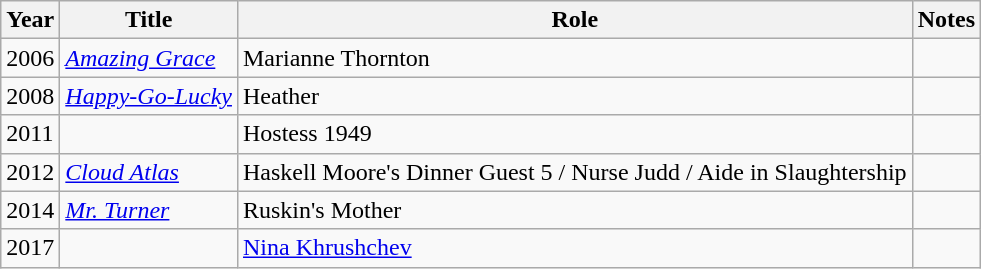<table class="wikitable sortable">
<tr>
<th>Year</th>
<th>Title</th>
<th>Role</th>
<th class="unsortable">Notes</th>
</tr>
<tr>
<td>2006</td>
<td><em><a href='#'>Amazing Grace</a></em></td>
<td>Marianne Thornton</td>
<td></td>
</tr>
<tr>
<td>2008</td>
<td><em><a href='#'>Happy-Go-Lucky</a></em></td>
<td>Heather</td>
<td></td>
</tr>
<tr>
<td>2011</td>
<td><em></em></td>
<td>Hostess 1949</td>
<td></td>
</tr>
<tr>
<td>2012</td>
<td><em><a href='#'>Cloud Atlas</a></em></td>
<td>Haskell Moore's Dinner Guest 5 / Nurse Judd / Aide in Slaughtership</td>
<td></td>
</tr>
<tr>
<td>2014</td>
<td><em><a href='#'>Mr. Turner</a></em></td>
<td>Ruskin's Mother</td>
<td></td>
</tr>
<tr>
<td>2017</td>
<td><em></em></td>
<td><a href='#'>Nina Khrushchev</a></td>
<td></td>
</tr>
</table>
